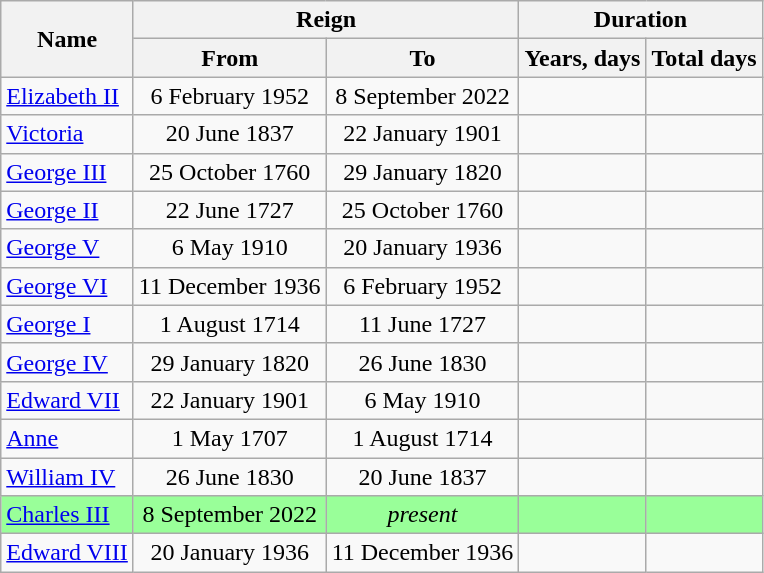<table class="wikitable" style="text-align:center">
<tr>
<th rowspan="2">Name</th>
<th colspan="2">Reign</th>
<th colspan="2">Duration</th>
</tr>
<tr>
<th>From</th>
<th>To</th>
<th>Years, days</th>
<th>Total days</th>
</tr>
<tr>
<td align="left"><a href='#'>Elizabeth II</a></td>
<td>6 February 1952</td>
<td>8 September 2022</td>
<td align="right"></td>
<td align="right"></td>
</tr>
<tr>
<td align="left"><a href='#'>Victoria</a></td>
<td>20 June 1837</td>
<td>22 January 1901</td>
<td align="right"></td>
<td align="right"></td>
</tr>
<tr>
<td align="left"><a href='#'>George III</a></td>
<td>25 October 1760</td>
<td>29 January 1820</td>
<td align="right"></td>
<td align="right"></td>
</tr>
<tr>
<td align="left"><a href='#'>George II</a></td>
<td>22 June 1727</td>
<td>25 October 1760</td>
<td align="right"></td>
<td align="right"></td>
</tr>
<tr>
<td align="left"><a href='#'>George V</a></td>
<td>6 May 1910</td>
<td>20 January 1936</td>
<td align="right"></td>
<td align="right"></td>
</tr>
<tr>
<td align="left"><a href='#'>George VI</a></td>
<td>11 December 1936</td>
<td>6 February 1952</td>
<td align="right"></td>
<td align="right"></td>
</tr>
<tr>
<td align="left"><a href='#'>George I</a></td>
<td>1 August 1714</td>
<td>11 June 1727</td>
<td align="right"></td>
<td align="right"></td>
</tr>
<tr>
<td align="left"><a href='#'>George IV</a></td>
<td>29 January 1820</td>
<td>26 June 1830</td>
<td align="right"></td>
<td align="right"></td>
</tr>
<tr>
<td align="left"><a href='#'>Edward VII</a></td>
<td>22 January 1901</td>
<td>6 May 1910</td>
<td align="right"></td>
<td align="right"></td>
</tr>
<tr>
<td align="left"><a href='#'>Anne</a></td>
<td>1 May 1707</td>
<td>1 August 1714</td>
<td align="right"></td>
<td align="right"></td>
</tr>
<tr>
<td align="left"><a href='#'>William IV</a></td>
<td>26 June 1830</td>
<td>20 June 1837</td>
<td align="right"></td>
<td align="right"></td>
</tr>
<tr style="background:#9f9">
<td align="left"><a href='#'>Charles III</a></td>
<td>8 September 2022</td>
<td><em>present</em></td>
<td align="right"></td>
<td align="right"></td>
</tr>
<tr>
<td align="left"><a href='#'>Edward VIII</a></td>
<td>20 January 1936</td>
<td>11 December 1936</td>
<td align="right"></td>
<td align="right"></td>
</tr>
</table>
